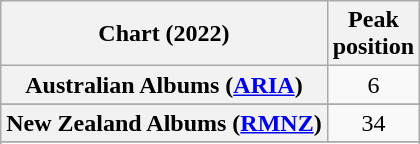<table class="wikitable sortable plainrowheaders" style="text-align:center">
<tr>
<th scope="col">Chart (2022)</th>
<th scope="col">Peak<br>position</th>
</tr>
<tr>
<th scope="row">Australian Albums (<a href='#'>ARIA</a>)</th>
<td>6</td>
</tr>
<tr>
</tr>
<tr>
</tr>
<tr>
</tr>
<tr>
</tr>
<tr>
</tr>
<tr>
</tr>
<tr>
<th scope="row">New Zealand Albums (<a href='#'>RMNZ</a>)</th>
<td>34</td>
</tr>
<tr>
</tr>
<tr>
</tr>
<tr>
</tr>
<tr>
</tr>
<tr>
</tr>
</table>
